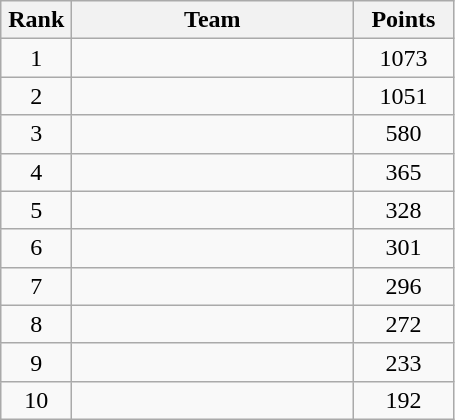<table class="wikitable" style="text-align:center;">
<tr>
<th width=40>Rank</th>
<th width=180>Team</th>
<th width=60>Points</th>
</tr>
<tr>
<td>1</td>
<td align=left></td>
<td>1073</td>
</tr>
<tr>
<td>2</td>
<td align=left></td>
<td>1051</td>
</tr>
<tr>
<td>3</td>
<td align=left></td>
<td>580</td>
</tr>
<tr>
<td>4</td>
<td align=left></td>
<td>365</td>
</tr>
<tr>
<td>5</td>
<td align=left></td>
<td>328</td>
</tr>
<tr>
<td>6</td>
<td align=left></td>
<td>301</td>
</tr>
<tr>
<td>7</td>
<td align=left></td>
<td>296</td>
</tr>
<tr>
<td>8</td>
<td align=left></td>
<td>272</td>
</tr>
<tr>
<td>9</td>
<td align=left></td>
<td>233</td>
</tr>
<tr>
<td>10</td>
<td align=left></td>
<td>192</td>
</tr>
</table>
